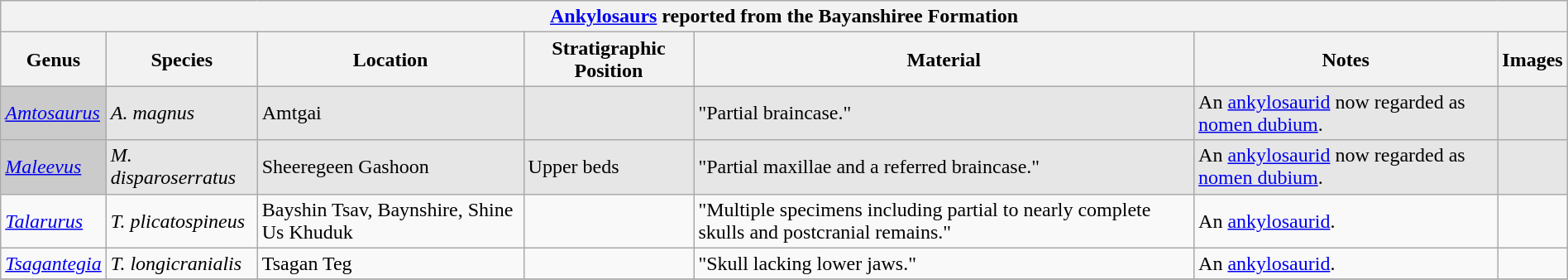<table class="wikitable" align="center" width="100%">
<tr>
<th colspan="7" align="center"><strong><a href='#'>Ankylosaurs</a> reported from the Bayanshiree Formation</strong></th>
</tr>
<tr>
<th>Genus</th>
<th>Species</th>
<th>Location</th>
<th>Stratigraphic Position</th>
<th>Material</th>
<th>Notes</th>
<th>Images</th>
</tr>
<tr>
<td style="background:#cbcbcb;"><em><a href='#'>Amtosaurus</a></em></td>
<td style="background:#e6e6e6;"><em>A. magnus</em></td>
<td style="background:#e6e6e6;">Amtgai</td>
<td style="background:#e6e6e6;"></td>
<td style="background:#e6e6e6;">"Partial braincase."</td>
<td style="background:#e6e6e6;">An <a href='#'>ankylosaurid</a> now regarded as <a href='#'>nomen dubium</a>.</td>
<td style="background:#e6e6e6;"></td>
</tr>
<tr>
<td style="background:#cbcbcb;"><em><a href='#'>Maleevus</a></em></td>
<td style="background:#e6e6e6;"><em>M. disparoserratus</em></td>
<td style="background:#e6e6e6;">Sheeregeen Gashoon</td>
<td style="background:#e6e6e6;">Upper beds</td>
<td style="background:#e6e6e6;">"Partial maxillae and a referred braincase."</td>
<td style="background:#e6e6e6;">An <a href='#'>ankylosaurid</a> now regarded as <a href='#'>nomen dubium</a>.</td>
<td style="background:#e6e6e6;"></td>
</tr>
<tr>
<td><em><a href='#'>Talarurus</a></em></td>
<td><em>T. plicatospineus</em></td>
<td>Bayshin Tsav, Baynshire, Shine Us Khuduk</td>
<td></td>
<td>"Multiple specimens including partial to nearly complete skulls and postcranial remains."</td>
<td>An <a href='#'>ankylosaurid</a>.</td>
<td></td>
</tr>
<tr>
<td><em><a href='#'>Tsagantegia</a></em></td>
<td><em>T. longicranialis</em></td>
<td>Tsagan Teg</td>
<td></td>
<td>"Skull lacking lower jaws."</td>
<td>An <a href='#'>ankylosaurid</a>.</td>
<td></td>
</tr>
<tr>
</tr>
</table>
